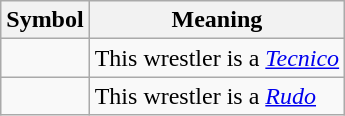<table class="wikitable">
<tr>
<th>Symbol</th>
<th>Meaning</th>
</tr>
<tr>
<td></td>
<td>This wrestler is a <em><a href='#'>Tecnico</a></em></td>
</tr>
<tr>
<td></td>
<td>This wrestler is a <em><a href='#'>Rudo</a></em></td>
</tr>
</table>
